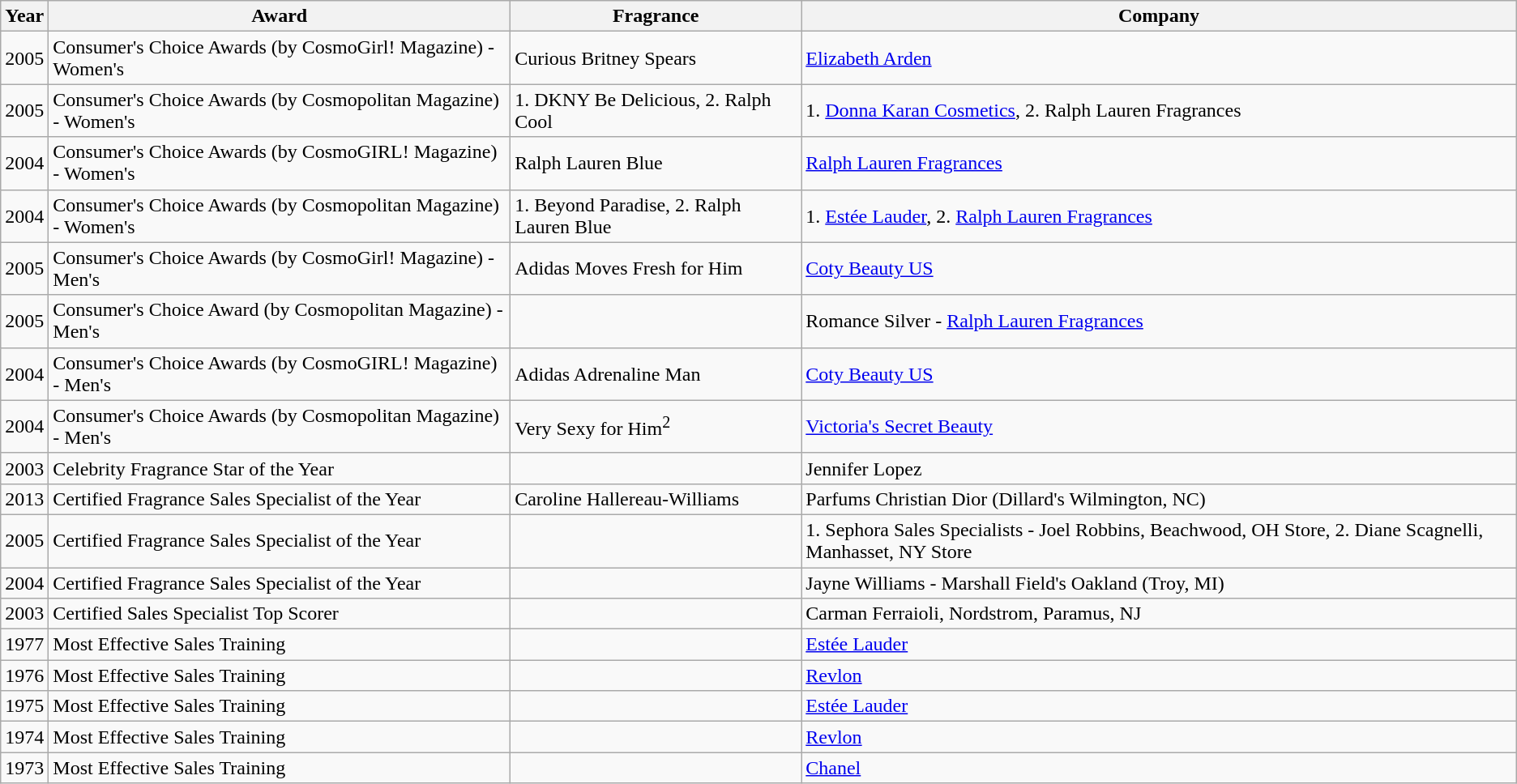<table class="wikitable sortable">
<tr>
<th>Year</th>
<th>Award</th>
<th>Fragrance</th>
<th>Company</th>
</tr>
<tr>
<td>2005</td>
<td>Consumer's Choice Awards (by CosmoGirl! Magazine) - Women's</td>
<td>Curious Britney Spears</td>
<td><a href='#'>Elizabeth Arden</a></td>
</tr>
<tr>
<td>2005</td>
<td>Consumer's Choice Awards (by Cosmopolitan Magazine) - Women's</td>
<td>1. DKNY Be Delicious, 2. Ralph Cool</td>
<td>1. <a href='#'>Donna Karan Cosmetics</a>, 2. Ralph Lauren Fragrances</td>
</tr>
<tr>
<td>2004</td>
<td>Consumer's Choice Awards (by CosmoGIRL! Magazine) - Women's</td>
<td>Ralph Lauren Blue</td>
<td><a href='#'>Ralph Lauren Fragrances</a></td>
</tr>
<tr>
<td>2004</td>
<td>Consumer's Choice Awards (by Cosmopolitan Magazine) - Women's</td>
<td>1. Beyond Paradise, 2. Ralph Lauren Blue</td>
<td>1. <a href='#'>Estée Lauder</a>, 2. <a href='#'>Ralph Lauren Fragrances</a></td>
</tr>
<tr>
<td>2005</td>
<td>Consumer's Choice Awards (by CosmoGirl! Magazine) - Men's</td>
<td>Adidas Moves Fresh for Him</td>
<td><a href='#'>Coty Beauty US</a></td>
</tr>
<tr>
<td>2005</td>
<td>Consumer's Choice Award (by Cosmopolitan Magazine) - Men's</td>
<td></td>
<td>Romance Silver - <a href='#'>Ralph Lauren Fragrances</a></td>
</tr>
<tr>
<td>2004</td>
<td>Consumer's Choice Awards (by CosmoGIRL! Magazine) - Men's</td>
<td>Adidas Adrenaline Man</td>
<td><a href='#'>Coty Beauty US</a></td>
</tr>
<tr>
<td>2004</td>
<td>Consumer's Choice Awards (by Cosmopolitan Magazine) - Men's</td>
<td>Very Sexy for Him<sup>2</sup></td>
<td><a href='#'>Victoria's Secret Beauty</a></td>
</tr>
<tr>
<td>2003</td>
<td>Celebrity Fragrance Star of the Year</td>
<td></td>
<td>Jennifer Lopez</td>
</tr>
<tr>
<td>2013</td>
<td>Certified Fragrance Sales Specialist of the Year</td>
<td>Caroline Hallereau-Williams</td>
<td>Parfums Christian Dior (Dillard's Wilmington, NC)</td>
</tr>
<tr>
<td>2005</td>
<td>Certified Fragrance Sales Specialist of the Year</td>
<td></td>
<td>1. Sephora Sales Specialists - Joel Robbins, Beachwood, OH Store, 2. Diane Scagnelli, Manhasset, NY Store</td>
</tr>
<tr>
<td>2004</td>
<td>Certified Fragrance Sales Specialist of the Year</td>
<td></td>
<td>Jayne Williams - Marshall Field's Oakland (Troy, MI)</td>
</tr>
<tr>
<td>2003</td>
<td>Certified Sales Specialist Top Scorer</td>
<td></td>
<td>Carman Ferraioli, Nordstrom, Paramus, NJ</td>
</tr>
<tr>
<td>1977</td>
<td>Most Effective Sales Training</td>
<td></td>
<td><a href='#'>Estée Lauder</a></td>
</tr>
<tr>
<td>1976</td>
<td>Most Effective Sales Training</td>
<td></td>
<td><a href='#'>Revlon</a></td>
</tr>
<tr>
<td>1975</td>
<td>Most Effective Sales Training</td>
<td></td>
<td><a href='#'>Estée Lauder</a></td>
</tr>
<tr>
<td>1974</td>
<td>Most Effective Sales Training</td>
<td></td>
<td><a href='#'>Revlon</a></td>
</tr>
<tr>
<td>1973</td>
<td>Most Effective Sales Training</td>
<td></td>
<td><a href='#'>Chanel</a></td>
</tr>
</table>
